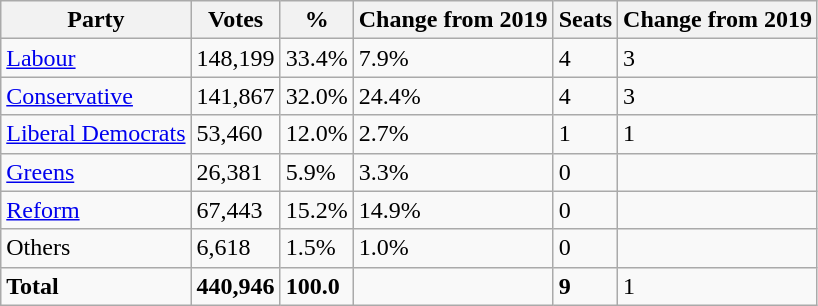<table class="wikitable">
<tr>
<th>Party</th>
<th>Votes</th>
<th>%</th>
<th>Change from 2019</th>
<th>Seats</th>
<th>Change from 2019</th>
</tr>
<tr>
<td><a href='#'>Labour</a></td>
<td>148,199</td>
<td>33.4%</td>
<td>7.9%</td>
<td>4</td>
<td>3</td>
</tr>
<tr>
<td><a href='#'>Conservative</a></td>
<td>141,867</td>
<td>32.0%</td>
<td>24.4%</td>
<td>4</td>
<td>3</td>
</tr>
<tr>
<td><a href='#'>Liberal Democrats</a></td>
<td>53,460</td>
<td>12.0%</td>
<td>2.7%</td>
<td>1</td>
<td>1</td>
</tr>
<tr>
<td><a href='#'>Greens</a></td>
<td>26,381</td>
<td>5.9%</td>
<td>3.3%</td>
<td>0</td>
<td></td>
</tr>
<tr>
<td><a href='#'>Reform</a></td>
<td>67,443</td>
<td>15.2%</td>
<td>14.9%</td>
<td>0</td>
<td></td>
</tr>
<tr>
<td>Others</td>
<td>6,618</td>
<td>1.5%</td>
<td>1.0%</td>
<td>0</td>
<td></td>
</tr>
<tr>
<td><strong>Total</strong></td>
<td><strong>440,946</strong></td>
<td><strong>100.0</strong></td>
<td></td>
<td><strong>9</strong></td>
<td>1</td>
</tr>
</table>
